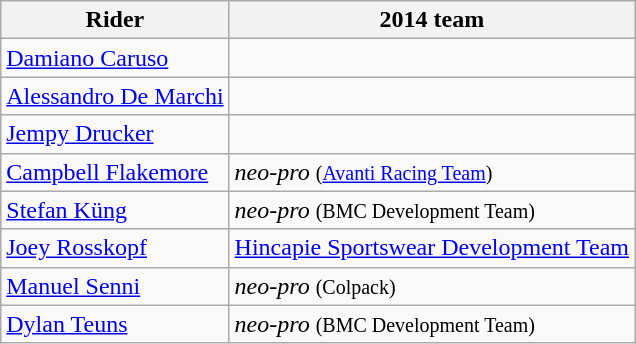<table class="wikitable">
<tr>
<th>Rider</th>
<th>2014 team</th>
</tr>
<tr>
<td><a href='#'>Damiano Caruso</a></td>
<td></td>
</tr>
<tr>
<td><a href='#'>Alessandro De Marchi</a></td>
<td></td>
</tr>
<tr>
<td><a href='#'>Jempy Drucker</a></td>
<td></td>
</tr>
<tr>
<td><a href='#'>Campbell Flakemore</a></td>
<td><em>neo-pro</em> <small>(<a href='#'>Avanti Racing Team</a>)</small></td>
</tr>
<tr>
<td><a href='#'>Stefan Küng</a></td>
<td><em>neo-pro</em> <small>(BMC Development Team)</small></td>
</tr>
<tr>
<td><a href='#'>Joey Rosskopf</a></td>
<td><a href='#'>Hincapie Sportswear Development Team</a></td>
</tr>
<tr>
<td><a href='#'>Manuel Senni</a></td>
<td><em>neo-pro</em> <small>(Colpack)</small></td>
</tr>
<tr>
<td><a href='#'>Dylan Teuns</a></td>
<td><em>neo-pro</em> <small>(BMC Development Team)</small></td>
</tr>
</table>
